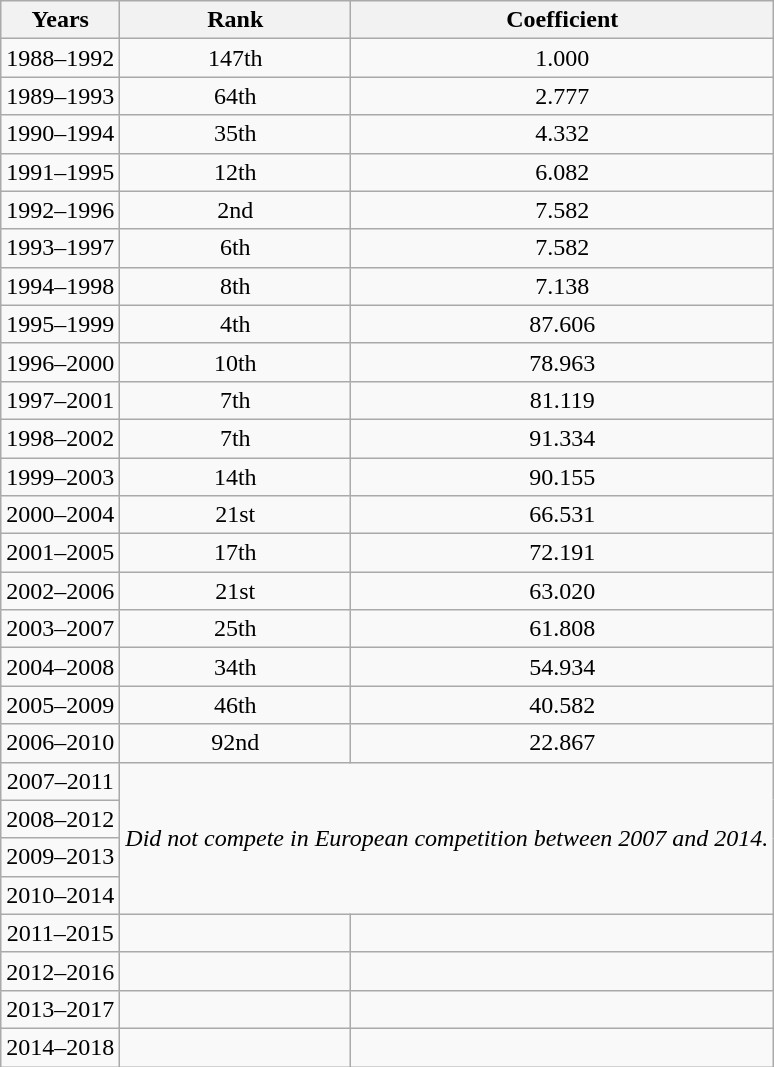<table class="wikitable sortable" style="text-align:center;">
<tr>
<th>Years</th>
<th>Rank</th>
<th>Coefficient</th>
</tr>
<tr>
<td>1988–1992</td>
<td>147th</td>
<td>1.000</td>
</tr>
<tr>
<td>1989–1993</td>
<td>64th</td>
<td>2.777</td>
</tr>
<tr>
<td>1990–1994</td>
<td>35th</td>
<td>4.332</td>
</tr>
<tr>
<td>1991–1995</td>
<td>12th</td>
<td>6.082</td>
</tr>
<tr>
<td>1992–1996</td>
<td>2nd</td>
<td>7.582</td>
</tr>
<tr>
<td>1993–1997</td>
<td>6th</td>
<td>7.582</td>
</tr>
<tr>
<td>1994–1998</td>
<td>8th</td>
<td>7.138</td>
</tr>
<tr>
<td>1995–1999</td>
<td>4th</td>
<td>87.606</td>
</tr>
<tr>
<td>1996–2000</td>
<td>10th</td>
<td>78.963</td>
</tr>
<tr>
<td>1997–2001</td>
<td>7th</td>
<td>81.119</td>
</tr>
<tr>
<td>1998–2002</td>
<td>7th</td>
<td>91.334</td>
</tr>
<tr>
<td>1999–2003</td>
<td>14th</td>
<td>90.155</td>
</tr>
<tr>
<td>2000–2004</td>
<td>21st</td>
<td>66.531</td>
</tr>
<tr>
<td>2001–2005</td>
<td>17th</td>
<td>72.191</td>
</tr>
<tr>
<td>2002–2006</td>
<td>21st</td>
<td>63.020</td>
</tr>
<tr>
<td>2003–2007</td>
<td>25th</td>
<td>61.808</td>
</tr>
<tr>
<td>2004–2008</td>
<td>34th</td>
<td>54.934</td>
</tr>
<tr>
<td>2005–2009</td>
<td>46th</td>
<td>40.582</td>
</tr>
<tr>
<td>2006–2010</td>
<td>92nd</td>
<td>22.867</td>
</tr>
<tr>
<td>2007–2011</td>
<td rowspan="4" colspan="2"><em>Did not compete in European competition between 2007 and 2014.</em></td>
</tr>
<tr>
<td>2008–2012</td>
</tr>
<tr>
<td>2009–2013</td>
</tr>
<tr>
<td>2010–2014</td>
</tr>
<tr>
<td>2011–2015</td>
<td></td>
<td></td>
</tr>
<tr>
<td>2012–2016</td>
<td></td>
<td></td>
</tr>
<tr>
<td>2013–2017</td>
<td></td>
<td></td>
</tr>
<tr>
<td>2014–2018</td>
<td></td>
<td></td>
</tr>
</table>
